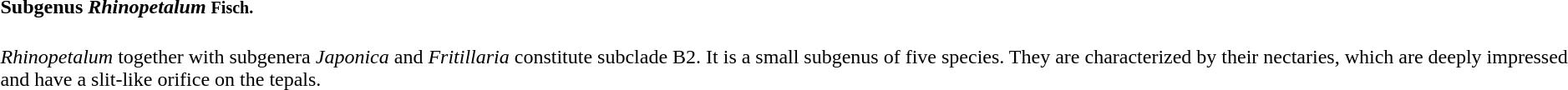<table>
<tr>
<td><br><h4>Subgenus <em>Rhinopetalum</em> <small>Fisch.</small></h4><em>Rhinopetalum</em> together with subgenera <em>Japonica</em> and <em>Fritillaria</em> constitute subclade B2. It is a small subgenus of five species. They are characterized by their nectaries, which are deeply impressed and have a slit-like orifice on the tepals.</td>
</tr>
</table>
